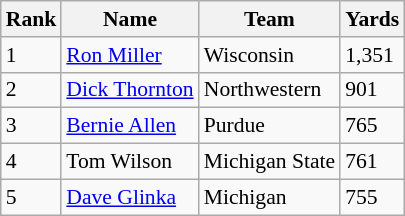<table class="wikitable" style="font-size: 90%">
<tr>
<th>Rank</th>
<th>Name</th>
<th>Team</th>
<th>Yards</th>
</tr>
<tr>
<td>1</td>
<td><a href='#'>Ron Miller</a></td>
<td>Wisconsin</td>
<td>1,351</td>
</tr>
<tr>
<td>2</td>
<td><a href='#'>Dick Thornton</a></td>
<td>Northwestern</td>
<td>901</td>
</tr>
<tr>
<td>3</td>
<td><a href='#'>Bernie Allen</a></td>
<td>Purdue</td>
<td>765</td>
</tr>
<tr>
<td>4</td>
<td>Tom Wilson</td>
<td>Michigan State</td>
<td>761</td>
</tr>
<tr>
<td>5</td>
<td><a href='#'>Dave Glinka</a></td>
<td>Michigan</td>
<td>755</td>
</tr>
</table>
